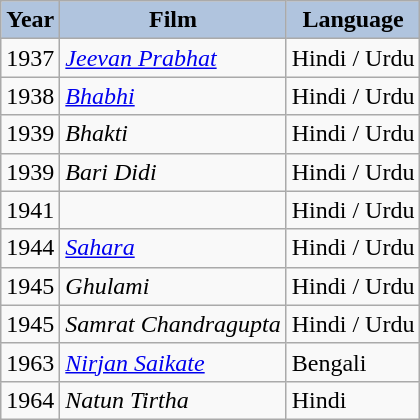<table class="wikitable sortable plainrowheaders">
<tr>
<th style="background:#B0C4DE;">Year</th>
<th style="background:#B0C4DE;">Film</th>
<th style="background:#B0C4DE;">Language</th>
</tr>
<tr>
<td>1937</td>
<td><em><a href='#'>Jeevan Prabhat</a></em></td>
<td>Hindi / Urdu</td>
</tr>
<tr>
<td>1938</td>
<td><em><a href='#'>Bhabhi</a></em></td>
<td>Hindi / Urdu</td>
</tr>
<tr>
<td>1939</td>
<td><em>Bhakti</em></td>
<td>Hindi / Urdu</td>
</tr>
<tr>
<td>1939</td>
<td><em>Bari Didi</em></td>
<td>Hindi / Urdu</td>
</tr>
<tr>
<td>1941</td>
<td><em></em></td>
<td>Hindi / Urdu</td>
</tr>
<tr>
<td>1944</td>
<td><em><a href='#'>Sahara</a></em></td>
<td>Hindi / Urdu</td>
</tr>
<tr>
<td>1945</td>
<td><em>Ghulami</em></td>
<td>Hindi / Urdu</td>
</tr>
<tr>
<td>1945</td>
<td><em>Samrat Chandragupta</em></td>
<td>Hindi / Urdu</td>
</tr>
<tr>
<td>1963</td>
<td><em><a href='#'>Nirjan Saikate</a></em></td>
<td>Bengali</td>
</tr>
<tr>
<td>1964</td>
<td><em>Natun Tirtha</em></td>
<td>Hindi</td>
</tr>
</table>
